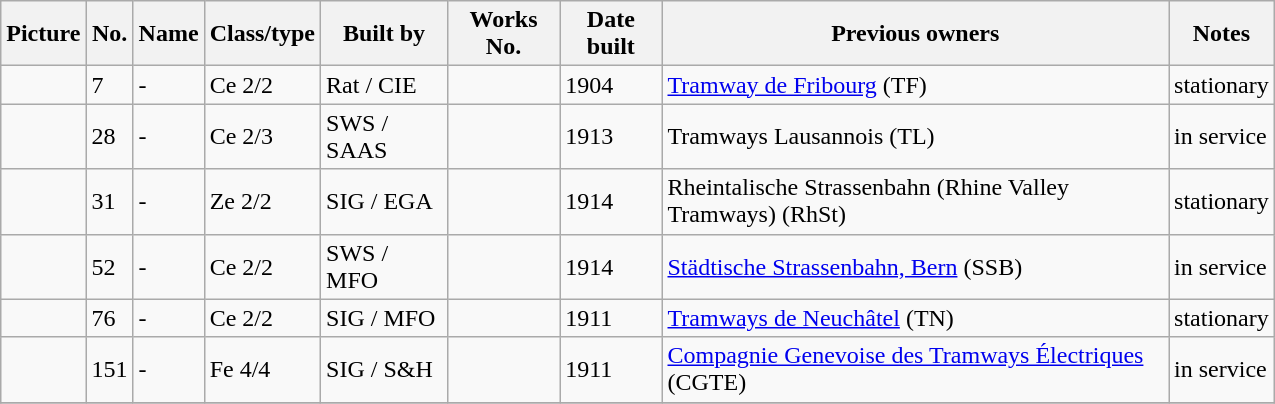<table class="wikitable" width="850">
<tr>
<th>Picture</th>
<th>No.</th>
<th>Name</th>
<th>Class/type</th>
<th>Built by</th>
<th>Works No.</th>
<th>Date built</th>
<th>Previous owners</th>
<th>Notes</th>
</tr>
<tr>
<td></td>
<td>7</td>
<td>-</td>
<td>Ce 2/2</td>
<td>Rat / CIE</td>
<td></td>
<td>1904</td>
<td><a href='#'>Tramway de Fribourg</a> (TF)</td>
<td>stationary</td>
</tr>
<tr>
<td></td>
<td>28</td>
<td>-</td>
<td>Ce 2/3</td>
<td>SWS / SAAS</td>
<td></td>
<td>1913</td>
<td>Tramways Lausannois (TL)</td>
<td>in service</td>
</tr>
<tr>
<td></td>
<td>31</td>
<td>-</td>
<td>Ze 2/2</td>
<td>SIG / EGA</td>
<td></td>
<td>1914</td>
<td>Rheintalische Strassenbahn (Rhine Valley Tramways) (RhSt)</td>
<td>stationary</td>
</tr>
<tr>
<td></td>
<td>52</td>
<td>-</td>
<td>Ce 2/2</td>
<td>SWS / MFO</td>
<td></td>
<td>1914</td>
<td><a href='#'>Städtische Strassenbahn, Bern</a> (SSB)</td>
<td>in service</td>
</tr>
<tr>
<td></td>
<td>76</td>
<td>-</td>
<td>Ce 2/2</td>
<td>SIG / MFO</td>
<td></td>
<td>1911</td>
<td><a href='#'>Tramways de Neuchâtel</a> (TN)</td>
<td>stationary</td>
</tr>
<tr>
<td></td>
<td>151</td>
<td>-</td>
<td>Fe 4/4</td>
<td>SIG / S&H</td>
<td></td>
<td>1911</td>
<td><a href='#'>Compagnie Genevoise des Tramways Électriques</a> (CGTE)</td>
<td>in service</td>
</tr>
<tr>
</tr>
</table>
